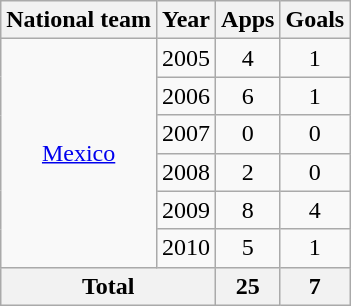<table class="wikitable" style="text-align:center">
<tr>
<th>National team</th>
<th>Year</th>
<th>Apps</th>
<th>Goals</th>
</tr>
<tr>
<td rowspan="6"><a href='#'>Mexico</a></td>
<td>2005</td>
<td>4</td>
<td>1</td>
</tr>
<tr>
<td>2006</td>
<td>6</td>
<td>1</td>
</tr>
<tr>
<td>2007</td>
<td>0</td>
<td>0</td>
</tr>
<tr>
<td>2008</td>
<td>2</td>
<td>0</td>
</tr>
<tr>
<td>2009</td>
<td>8</td>
<td>4</td>
</tr>
<tr>
<td>2010</td>
<td>5</td>
<td>1</td>
</tr>
<tr>
<th colspan="2">Total</th>
<th>25</th>
<th>7</th>
</tr>
</table>
